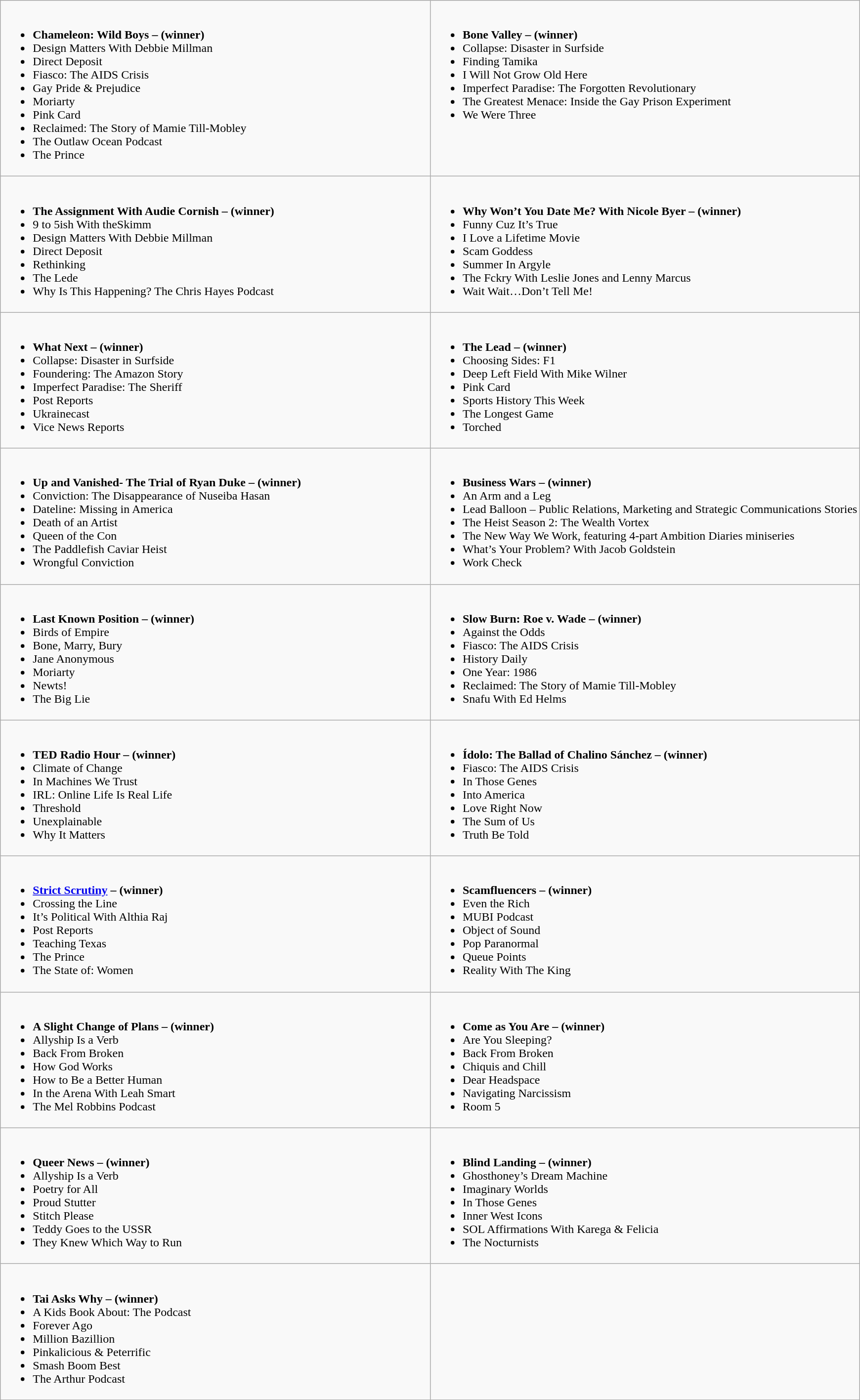<table class="wikitable">
<tr>
<td style="vertical-align:top;" width="50%"><br><ul><li><strong>Chameleon: Wild Boys – (winner)</strong></li><li>Design Matters With Debbie Millman</li><li>Direct Deposit</li><li>Fiasco: The AIDS Crisis</li><li>Gay Pride & Prejudice</li><li>Moriarty</li><li>Pink Card</li><li>Reclaimed: The Story of Mamie Till-Mobley</li><li>The Outlaw Ocean Podcast</li><li>The Prince</li></ul></td>
<td style="vertical-align:top;" width="50%"><br><ul><li><strong>Bone Valley – (winner)</strong></li><li>Collapse: Disaster in Surfside</li><li>Finding Tamika</li><li>I Will Not Grow Old Here</li><li>Imperfect Paradise: The Forgotten Revolutionary</li><li>The Greatest Menace: Inside the Gay Prison Experiment</li><li>We Were Three</li></ul></td>
</tr>
<tr>
<td style="vertical-align:top;" width="50%"><br><ul><li><strong>The Assignment With Audie Cornish – (winner)</strong></li><li>9 to 5ish With theSkimm</li><li>Design Matters With Debbie Millman</li><li>Direct Deposit</li><li>Rethinking</li><li>The Lede</li><li>Why Is This Happening? The Chris Hayes Podcast</li></ul></td>
<td style="vertical-align:top;" width="50%"><br><ul><li><strong>Why Won’t You Date Me? With Nicole Byer – (winner)</strong></li><li>Funny Cuz It’s True</li><li>I Love a Lifetime Movie</li><li>Scam Goddess</li><li>Summer In Argyle</li><li>The Fckry With Leslie Jones and Lenny Marcus</li><li>Wait Wait…Don’t Tell Me!</li></ul></td>
</tr>
<tr>
<td><br><ul><li><strong>What Next – (winner)</strong></li><li>Collapse: Disaster in Surfside</li><li>Foundering: The Amazon Story</li><li>Imperfect Paradise: The Sheriff</li><li>Post Reports</li><li>Ukrainecast</li><li>Vice News Reports</li></ul></td>
<td><br><ul><li><strong>The Lead – (winner)</strong></li><li>Choosing Sides: F1</li><li>Deep Left Field With Mike Wilner</li><li>Pink Card</li><li>Sports History This Week</li><li>The Longest Game</li><li>Torched</li></ul></td>
</tr>
<tr>
<td style="vertical-align:top;" width="50%"><br><ul><li><strong>Up and Vanished- The Trial of Ryan Duke – (winner)</strong></li><li>Conviction: The Disappearance of Nuseiba Hasan</li><li>Dateline: Missing in America</li><li>Death of an Artist</li><li>Queen of the Con</li><li>The Paddlefish Caviar Heist</li><li>Wrongful Conviction</li></ul></td>
<td style="vertical-align:top;" width="50%"><br><ul><li><strong>Business Wars – (winner)</strong></li><li>An Arm and a Leg</li><li>Lead Balloon – Public Relations, Marketing and Strategic Communications Stories</li><li>The Heist Season 2: The Wealth Vortex</li><li>The New Way We Work, featuring 4-part Ambition Diaries miniseries</li><li>What’s Your Problem? With Jacob Goldstein</li><li>Work Check</li></ul></td>
</tr>
<tr>
<td style="vertical-align:top;" width="50%"><br><ul><li><strong>Last Known Position – (winner)</strong></li><li>Birds of Empire</li><li>Bone, Marry, Bury</li><li>Jane Anonymous</li><li>Moriarty</li><li>Newts!</li><li>The Big Lie</li></ul></td>
<td style="vertical-align:top;" width="50%"><br><ul><li><strong>Slow Burn: Roe v. Wade – (winner)</strong></li><li>Against the Odds</li><li>Fiasco: The AIDS Crisis</li><li>History Daily</li><li>One Year: 1986</li><li>Reclaimed: The Story of Mamie Till-Mobley</li><li>Snafu With Ed Helms</li></ul></td>
</tr>
<tr>
<td style="vertical-align:top;" width="50%"><br><ul><li><strong>TED Radio Hour – (winner)</strong></li><li>Climate of Change</li><li>In Machines We Trust</li><li>IRL: Online Life Is Real Life</li><li>Threshold</li><li>Unexplainable</li><li>Why It Matters</li></ul></td>
<td style="vertical-align:top;" width="50%"><br><ul><li><strong>Ídolo: The Ballad of Chalino Sánchez – (winner)</strong></li><li>Fiasco: The AIDS Crisis</li><li>In Those Genes</li><li>Into America</li><li>Love Right Now</li><li>The Sum of Us</li><li>Truth Be Told</li></ul></td>
</tr>
<tr>
<td style="vertical-align:top;" width="50%"><br><ul><li><a href='#'><strong>Strict Scrutiny</strong></a> <strong>– (winner)</strong></li><li>Crossing the Line</li><li>It’s Political With Althia Raj</li><li>Post Reports</li><li>Teaching Texas</li><li>The Prince</li><li>The State of: Women</li></ul></td>
<td style="vertical-align:top;" width="50%"><br><ul><li><strong>Scamfluencers – (winner)</strong></li><li>Even the Rich</li><li>MUBI Podcast</li><li>Object of Sound</li><li>Pop Paranormal</li><li>Queue Points</li><li>Reality With The King</li></ul></td>
</tr>
<tr>
<td style="vertical-align:top;" width="50%"><br><ul><li><strong>A Slight Change of Plans – (winner)</strong></li><li>Allyship Is a Verb</li><li>Back From Broken</li><li>How God Works</li><li>How to Be a Better Human</li><li>In the Arena With Leah Smart</li><li>The Mel Robbins Podcast</li></ul></td>
<td style="vertical-align:top;" width="50%"><br><ul><li><strong>Come as You Are – (winner)</strong></li><li>Are You Sleeping?</li><li>Back From Broken</li><li>Chiquis and Chill</li><li>Dear Headspace</li><li>Navigating Narcissism</li><li>Room 5</li></ul></td>
</tr>
<tr>
<td><br><ul><li><strong>Queer News – (winner)</strong></li><li>Allyship Is a Verb</li><li>Poetry for All</li><li>Proud Stutter</li><li>Stitch Please</li><li>Teddy Goes to the USSR</li><li>They Knew Which Way to Run</li></ul></td>
<td><br><ul><li><strong>Blind Landing – (winner)</strong></li><li>Ghosthoney’s Dream Machine</li><li>Imaginary Worlds</li><li>In Those Genes</li><li>Inner West Icons</li><li>SOL Affirmations With Karega & Felicia</li><li>The Nocturnists</li></ul></td>
</tr>
<tr>
<td><br><ul><li><strong>Tai Asks Why – (winner)</strong></li><li>A Kids Book About: The Podcast</li><li>Forever Ago</li><li>Million Bazillion</li><li>Pinkalicious & Peterrific</li><li>Smash Boom Best</li><li>The Arthur Podcast</li></ul></td>
<td></td>
</tr>
</table>
